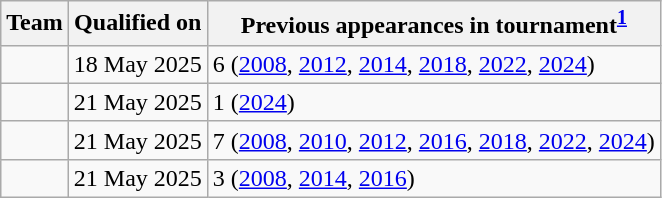<table class="wikitable sortable">
<tr>
<th>Team</th>
<th>Qualified on</th>
<th data-sort-type="number">Previous appearances in tournament<sup><strong><a href='#'>1</a></strong></sup></th>
</tr>
<tr>
<td></td>
<td>18 May 2025</td>
<td>6 (<a href='#'>2008</a>, <a href='#'>2012</a>, <a href='#'>2014</a>, <a href='#'>2018</a>, <a href='#'>2022</a>, <a href='#'>2024</a>)</td>
</tr>
<tr>
<td></td>
<td>21 May 2025</td>
<td>1 (<a href='#'>2024</a>)</td>
</tr>
<tr>
<td></td>
<td>21 May 2025</td>
<td>7 (<a href='#'>2008</a>, <a href='#'>2010</a>, <a href='#'>2012</a>, <a href='#'>2016</a>, <a href='#'>2018</a>, <a href='#'>2022</a>, <a href='#'>2024</a>)</td>
</tr>
<tr>
<td></td>
<td>21 May 2025</td>
<td>3 (<a href='#'>2008</a>, <a href='#'>2014</a>, <a href='#'>2016</a>)</td>
</tr>
</table>
